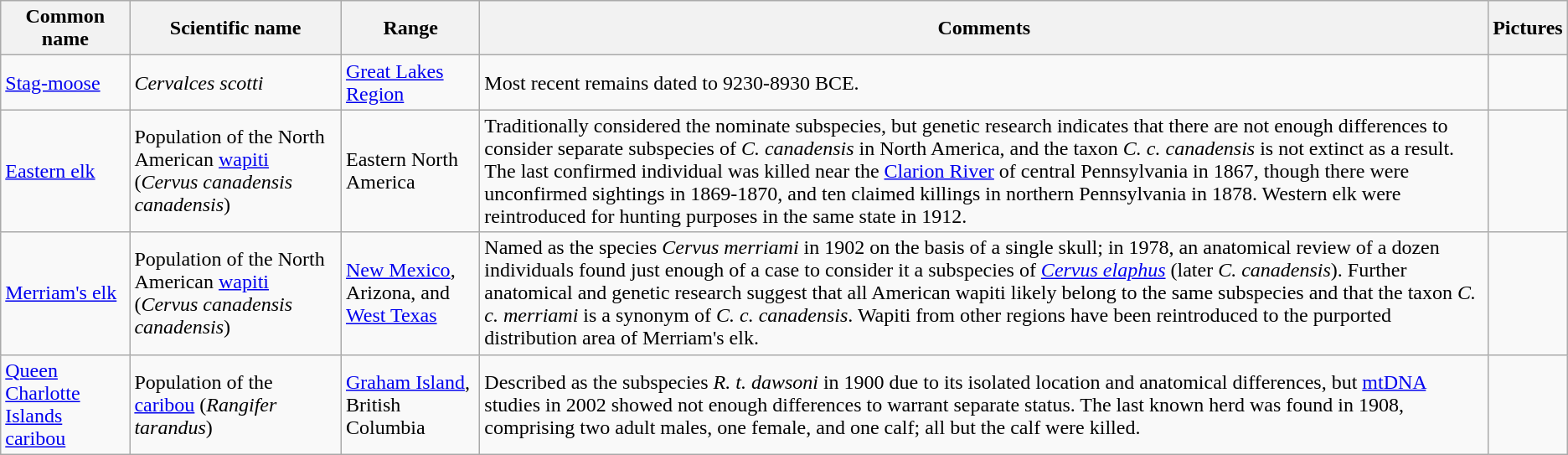<table class="wikitable">
<tr>
<th>Common name</th>
<th>Scientific name</th>
<th>Range</th>
<th class="unsortable">Comments</th>
<th class="unsortable">Pictures</th>
</tr>
<tr>
<td><a href='#'>Stag-moose</a></td>
<td><em>Cervalces scotti</em></td>
<td><a href='#'>Great Lakes Region</a></td>
<td>Most recent remains dated to 9230-8930 BCE.</td>
<td></td>
</tr>
<tr>
<td><a href='#'>Eastern elk</a></td>
<td>Population of the North American <a href='#'>wapiti</a> (<em>Cervus canadensis canadensis</em>)</td>
<td>Eastern North America</td>
<td>Traditionally considered the nominate subspecies, but genetic research indicates that there are not enough differences to consider separate subspecies of <em>C. canadensis</em> in North America, and the taxon <em>C. c. canadensis</em> is not extinct as a result. The last confirmed individual was killed near the <a href='#'>Clarion River</a> of central Pennsylvania in 1867, though there were unconfirmed sightings in 1869-1870, and ten claimed killings in northern Pennsylvania in 1878. Western elk were reintroduced for hunting purposes in the same state in 1912.</td>
<td></td>
</tr>
<tr>
<td><a href='#'>Merriam's elk</a></td>
<td>Population of the North American <a href='#'>wapiti</a> (<em>Cervus canadensis canadensis</em>)</td>
<td><a href='#'>New Mexico</a>, Arizona, and <a href='#'>West Texas</a></td>
<td>Named as the species <em>Cervus merriami</em> in 1902 on the basis of a single skull; in 1978, an anatomical review of a dozen individuals found just enough of a case to consider it a subspecies of <em><a href='#'>Cervus elaphus</a></em> (later <em>C. canadensis</em>). Further anatomical and genetic research suggest that all American wapiti likely belong to the same subspecies and that the taxon <em>C. c. merriami</em> is a synonym of <em>C. c. canadensis</em>. Wapiti from other regions have been reintroduced to the purported distribution area of Merriam's elk.</td>
<td></td>
</tr>
<tr>
<td><a href='#'>Queen Charlotte Islands caribou</a></td>
<td>Population of the <a href='#'>caribou</a> (<em>Rangifer tarandus</em>)</td>
<td><a href='#'>Graham Island</a>, British Columbia</td>
<td>Described as the subspecies <em>R. t. dawsoni</em> in 1900 due to its isolated location and anatomical differences, but <a href='#'>mtDNA</a> studies in 2002 showed not enough differences to warrant separate status. The last known herd was found in 1908, comprising two adult males, one female, and one calf; all but the calf were killed.</td>
<td></td>
</tr>
</table>
